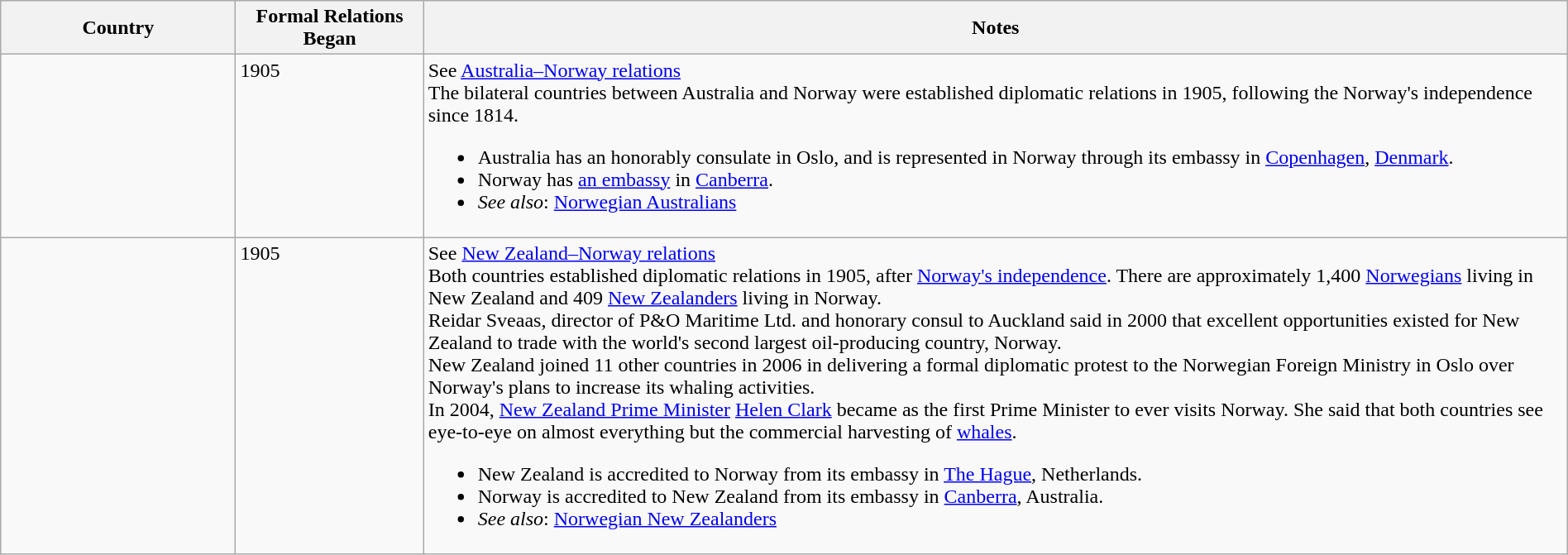<table class="wikitable sortable" style="width:100%; margin:auto;">
<tr>
<th style="width:15%;">Country</th>
<th style="width:12%;">Formal Relations Began</th>
<th>Notes</th>
</tr>
<tr valign="top">
<td></td>
<td>1905</td>
<td>See <a href='#'>Australia–Norway relations</a><br>The bilateral countries between Australia and Norway were established diplomatic relations in 1905, following the Norway's independence since 1814.<ul><li>Australia has an honorably consulate in Oslo, and is represented in Norway through its embassy in <a href='#'>Copenhagen</a>, <a href='#'>Denmark</a>.</li><li>Norway has <a href='#'>an embassy</a> in <a href='#'>Canberra</a>.</li><li><em>See also</em>: <a href='#'>Norwegian Australians</a></li></ul></td>
</tr>
<tr valign="top">
<td></td>
<td>1905</td>
<td>See <a href='#'>New Zealand–Norway relations</a><br>Both countries established diplomatic relations in 1905, after <a href='#'>Norway's independence</a>. There are approximately 1,400 <a href='#'>Norwegians</a> living in New Zealand and 409 <a href='#'>New Zealanders</a> living in Norway.<br>Reidar Sveaas, director of P&O Maritime Ltd. and honorary consul to Auckland said in 2000 that excellent opportunities existed for New Zealand to trade with the world's second largest oil-producing country, Norway.<br>New Zealand joined 11 other countries in 2006 in delivering a formal diplomatic protest to the Norwegian Foreign Ministry in Oslo over Norway's plans to increase its whaling activities.<br>In 2004, <a href='#'>New Zealand Prime Minister</a> <a href='#'>Helen Clark</a> became as the first Prime Minister to ever visits Norway. She said that both countries see eye-to-eye on almost everything but the commercial harvesting of <a href='#'>whales</a>.<ul><li>New Zealand is accredited to Norway from its embassy in <a href='#'>The Hague</a>, Netherlands.</li><li>Norway is accredited to New Zealand from its embassy in <a href='#'>Canberra</a>, Australia.</li><li><em>See also</em>: <a href='#'>Norwegian New Zealanders</a></li></ul></td>
</tr>
</table>
